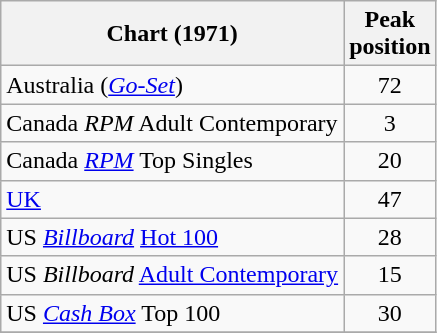<table class="wikitable sortable">
<tr>
<th>Chart (1971)</th>
<th>Peak<br>position</th>
</tr>
<tr>
<td>Australia (<em><a href='#'>Go-Set</a></em>)</td>
<td style="text-align:center;">72</td>
</tr>
<tr>
<td>Canada <em>RPM</em> Adult Contemporary</td>
<td style="text-align:center;">3</td>
</tr>
<tr>
<td>Canada <em><a href='#'>RPM</a></em> Top Singles</td>
<td style="text-align:center;">20</td>
</tr>
<tr>
<td><a href='#'>UK</a></td>
<td style="text-align:center;">47</td>
</tr>
<tr>
<td>US <em><a href='#'>Billboard</a></em> <a href='#'>Hot 100</a></td>
<td style="text-align:center;">28</td>
</tr>
<tr>
<td>US <em>Billboard</em> <a href='#'>Adult Contemporary</a></td>
<td style="text-align:center;">15</td>
</tr>
<tr>
<td>US <a href='#'><em>Cash Box</em></a> Top 100</td>
<td align="center">30</td>
</tr>
<tr>
</tr>
</table>
